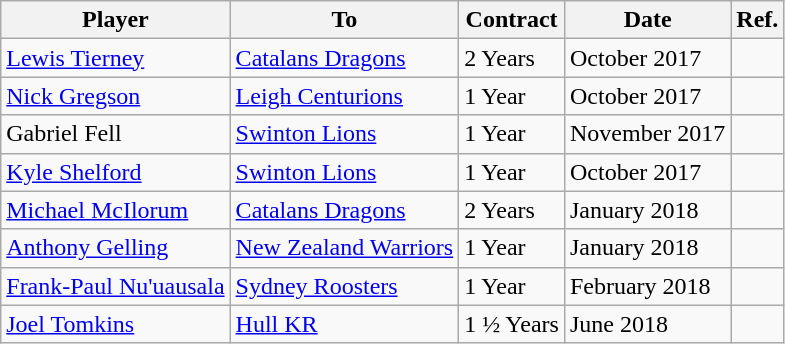<table class="wikitable">
<tr>
<th>Player</th>
<th>To</th>
<th>Contract</th>
<th>Date</th>
<th>Ref.</th>
</tr>
<tr>
<td> <a href='#'>Lewis Tierney</a></td>
<td> <a href='#'>Catalans Dragons</a></td>
<td>2 Years</td>
<td>October 2017</td>
<td></td>
</tr>
<tr>
<td> <a href='#'>Nick Gregson</a></td>
<td> <a href='#'>Leigh Centurions</a></td>
<td>1 Year</td>
<td>October 2017</td>
<td></td>
</tr>
<tr>
<td> Gabriel Fell</td>
<td>  <a href='#'>Swinton Lions</a></td>
<td>1 Year</td>
<td>November 2017</td>
<td></td>
</tr>
<tr>
<td> <a href='#'>Kyle Shelford</a></td>
<td> <a href='#'>Swinton Lions</a></td>
<td>1 Year</td>
<td>October 2017</td>
<td></td>
</tr>
<tr>
<td> <a href='#'>Michael McIlorum</a></td>
<td> <a href='#'>Catalans Dragons</a></td>
<td>2 Years</td>
<td>January 2018</td>
<td></td>
</tr>
<tr>
<td> <a href='#'>Anthony Gelling</a></td>
<td> <a href='#'>New Zealand Warriors</a></td>
<td>1 Year</td>
<td>January 2018</td>
<td></td>
</tr>
<tr>
<td> <a href='#'>Frank-Paul Nu'uausala</a></td>
<td> <a href='#'>Sydney Roosters</a></td>
<td>1 Year</td>
<td>February 2018</td>
<td></td>
</tr>
<tr>
<td> <a href='#'>Joel Tomkins</a></td>
<td> <a href='#'>Hull KR</a></td>
<td>1 ½ Years</td>
<td>June 2018</td>
<td></td>
</tr>
</table>
